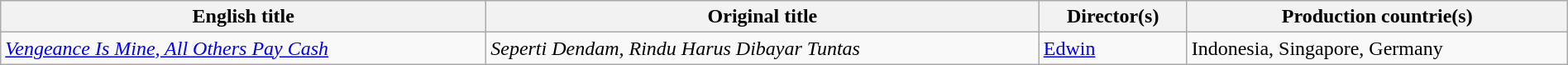<table class="sortable wikitable" style="width:100%; margin-bottom:4px">
<tr>
<th scope="col">English title</th>
<th scope="col">Original title</th>
<th scope="col">Director(s)</th>
<th scope="col">Production countrie(s)</th>
</tr>
<tr>
<td><em><a href='#'>Vengeance Is Mine, All Others Pay Cash</a></em></td>
<td><em>Seperti Dendam, Rindu Harus Dibayar Tuntas</em></td>
<td><a href='#'>Edwin</a></td>
<td>Indonesia, Singapore, Germany</td>
</tr>
</table>
